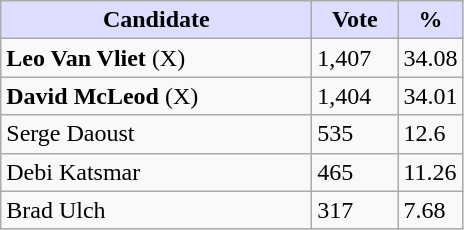<table class="wikitable">
<tr>
<th style="background:#ddf; width:200px;">Candidate</th>
<th style="background:#ddf; width:50px;">Vote</th>
<th style="background:#ddf; width:30px;">%</th>
</tr>
<tr>
<td><strong>Leo Van Vliet</strong> (X)</td>
<td>1,407</td>
<td>34.08</td>
</tr>
<tr>
<td><strong>David McLeod</strong> (X)</td>
<td>1,404</td>
<td>34.01</td>
</tr>
<tr>
<td>Serge Daoust</td>
<td>535</td>
<td>12.6</td>
</tr>
<tr>
<td>Debi Katsmar</td>
<td>465</td>
<td>11.26</td>
</tr>
<tr>
<td>Brad Ulch</td>
<td>317</td>
<td>7.68</td>
</tr>
</table>
